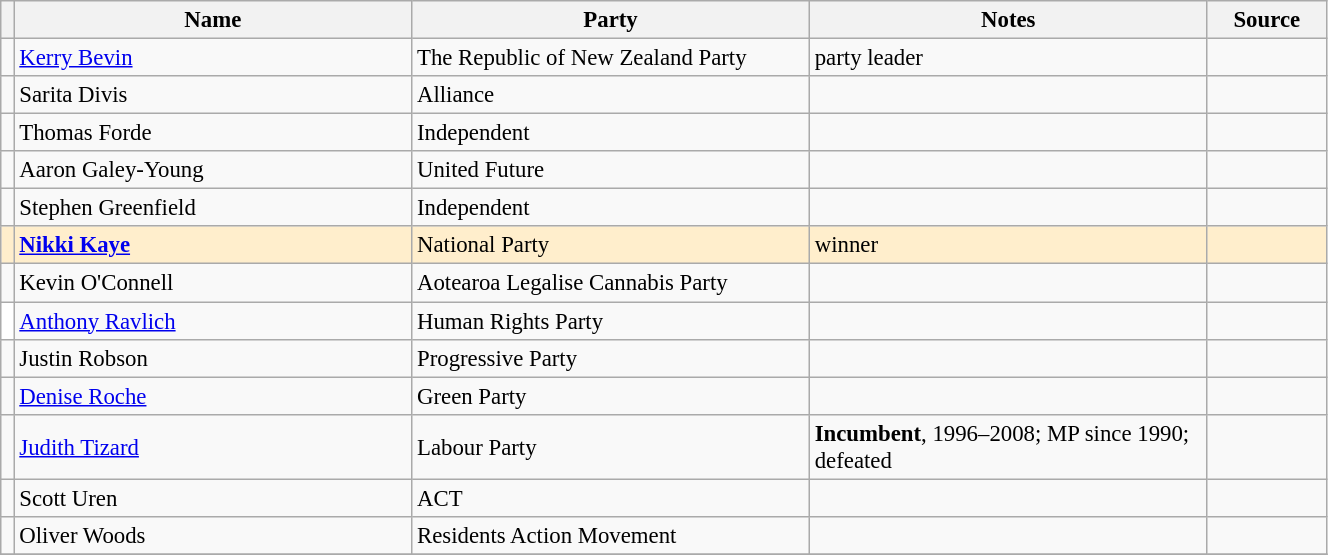<table class="wikitable" width="70%" style="font-size:95%;">
<tr>
<th width=1%></th>
<th width=30%>Name</th>
<th width=30%>Party</th>
<th width=30%>Notes</th>
<th width=9%>Source</th>
</tr>
<tr -->
<td bgcolor=></td>
<td><a href='#'>Kerry Bevin</a></td>
<td>The Republic of New Zealand Party</td>
<td>party leader</td>
<td></td>
</tr>
<tr -->
<td bgcolor=></td>
<td>Sarita Divis</td>
<td>Alliance</td>
<td></td>
<td></td>
</tr>
<tr -->
<td></td>
<td>Thomas Forde</td>
<td>Independent</td>
<td></td>
<td></td>
</tr>
<tr -->
<td bgcolor=></td>
<td>Aaron Galey-Young</td>
<td>United Future</td>
<td></td>
<td></td>
</tr>
<tr -->
<td></td>
<td>Stephen Greenfield</td>
<td>Independent</td>
<td></td>
<td></td>
</tr>
<tr ---- bgcolor=#FFEECC>
<td bgcolor=></td>
<td><strong><a href='#'>Nikki Kaye</a></strong></td>
<td>National Party</td>
<td>winner</td>
<td></td>
</tr>
<tr -->
<td bgcolor=></td>
<td>Kevin O'Connell</td>
<td>Aotearoa Legalise Cannabis Party</td>
<td></td>
<td></td>
</tr>
<tr -->
<td bgcolor=white></td>
<td><a href='#'>Anthony Ravlich</a></td>
<td>Human Rights Party</td>
<td></td>
<td></td>
</tr>
<tr -->
<td bgcolor=></td>
<td>Justin Robson</td>
<td>Progressive Party</td>
<td></td>
<td></td>
</tr>
<tr -->
<td bgcolor=></td>
<td><a href='#'>Denise Roche</a></td>
<td>Green Party</td>
<td></td>
<td></td>
</tr>
<tr -->
<td bgcolor=></td>
<td><a href='#'>Judith Tizard</a></td>
<td>Labour Party</td>
<td><strong>Incumbent</strong>, 1996–2008; MP since 1990; defeated</td>
<td></td>
</tr>
<tr -->
<td bgcolor=></td>
<td>Scott Uren</td>
<td>ACT</td>
<td></td>
<td></td>
</tr>
<tr -->
<td bgcolor=></td>
<td>Oliver Woods</td>
<td>Residents Action Movement</td>
<td></td>
<td></td>
</tr>
<tr -->
</tr>
</table>
